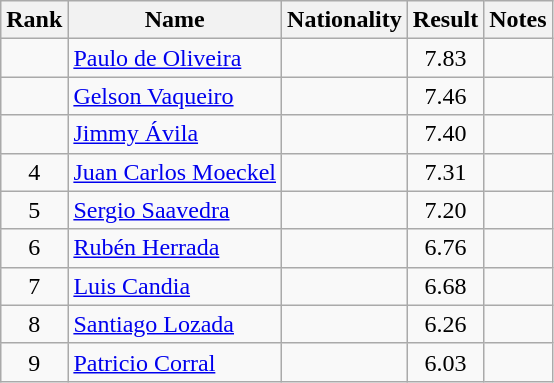<table class="wikitable sortable" style="text-align:center">
<tr>
<th>Rank</th>
<th>Name</th>
<th>Nationality</th>
<th>Result</th>
<th>Notes</th>
</tr>
<tr>
<td></td>
<td align=left><a href='#'>Paulo de Oliveira</a></td>
<td align=left></td>
<td>7.83</td>
<td></td>
</tr>
<tr>
<td></td>
<td align=left><a href='#'>Gelson Vaqueiro</a></td>
<td align=left></td>
<td>7.46</td>
<td></td>
</tr>
<tr>
<td></td>
<td align=left><a href='#'>Jimmy Ávila</a></td>
<td align=left></td>
<td>7.40</td>
<td></td>
</tr>
<tr>
<td>4</td>
<td align=left><a href='#'>Juan Carlos Moeckel</a></td>
<td align=left></td>
<td>7.31</td>
<td></td>
</tr>
<tr>
<td>5</td>
<td align=left><a href='#'>Sergio Saavedra</a></td>
<td align=left></td>
<td>7.20</td>
<td></td>
</tr>
<tr>
<td>6</td>
<td align=left><a href='#'>Rubén Herrada</a></td>
<td align=left></td>
<td>6.76</td>
<td></td>
</tr>
<tr>
<td>7</td>
<td align=left><a href='#'>Luis Candia</a></td>
<td align=left></td>
<td>6.68</td>
<td></td>
</tr>
<tr>
<td>8</td>
<td align=left><a href='#'>Santiago Lozada</a></td>
<td align=left></td>
<td>6.26</td>
<td></td>
</tr>
<tr>
<td>9</td>
<td align=left><a href='#'>Patricio Corral</a></td>
<td align=left></td>
<td>6.03</td>
<td></td>
</tr>
</table>
